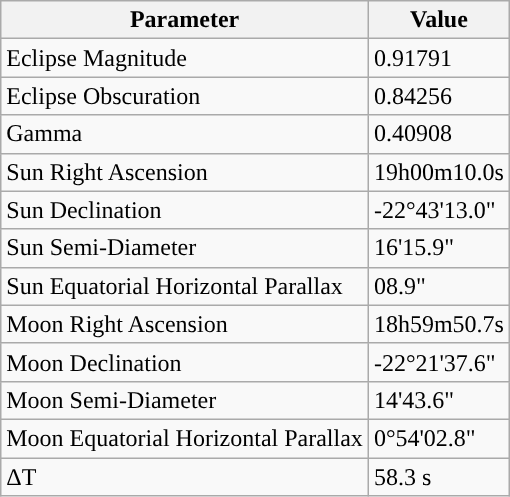<table class="wikitable">
<tr>
<th>Parameter</th>
<th>Value</th>
</tr>
<tr>
<td>Eclipse Magnitude</td>
<td>0.91791</td>
</tr>
<tr>
<td>Eclipse Obscuration</td>
<td>0.84256</td>
</tr>
<tr>
<td>Gamma</td>
<td>0.40908</td>
</tr>
<tr>
<td>Sun Right Ascension</td>
<td>19h00m10.0s</td>
</tr>
<tr>
<td>Sun Declination</td>
<td>-22°43'13.0"</td>
</tr>
<tr>
<td>Sun Semi-Diameter</td>
<td>16'15.9"</td>
</tr>
<tr>
<td>Sun Equatorial Horizontal Parallax</td>
<td>08.9"</td>
</tr>
<tr>
<td>Moon Right Ascension</td>
<td>18h59m50.7s</td>
</tr>
<tr>
<td>Moon Declination</td>
<td>-22°21'37.6"</td>
</tr>
<tr>
<td>Moon Semi-Diameter</td>
<td>14'43.6"</td>
</tr>
<tr>
<td>Moon Equatorial Horizontal Parallax</td>
<td>0°54'02.8"</td>
</tr>
<tr>
<td>ΔT</td>
<td>58.3 s</td>
</tr>
</table>
